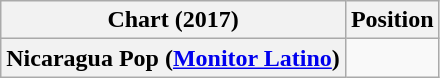<table class="wikitable plainrowheaders sortable" style="text-align:center">
<tr>
<th scope="col">Chart (2017)</th>
<th scope="col">Position</th>
</tr>
<tr>
<th scope="row">Nicaragua Pop (<a href='#'>Monitor Latino</a>)</th>
<td></td>
</tr>
</table>
